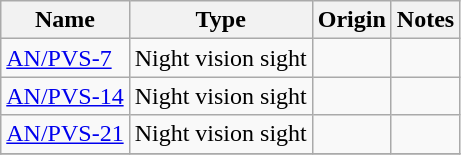<table class="wikitable" ; text-align:"center;">
<tr>
<th>Name</th>
<th>Type</th>
<th>Origin</th>
<th>Notes</th>
</tr>
<tr>
<td><a href='#'>AN/PVS-7</a></td>
<td>Night vision sight</td>
<td></td>
<td></td>
</tr>
<tr>
<td><a href='#'>AN/PVS-14</a></td>
<td>Night vision sight</td>
<td></td>
<td></td>
</tr>
<tr>
<td><a href='#'>AN/PVS-21</a></td>
<td>Night vision sight</td>
<td></td>
<td></td>
</tr>
<tr>
</tr>
</table>
